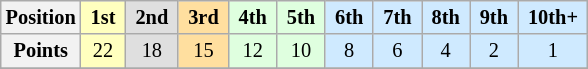<table class="wikitable" style="font-size:85%; text-align:center">
<tr>
<th>Position</th>
<td style="background:#FFFFBF;"> <strong>1st</strong> </td>
<td style="background:#DFDFDF;"> <strong>2nd</strong> </td>
<td style="background:#FFDF9F;"> <strong>3rd</strong> </td>
<td style="background:#DFFFDF;"> <strong>4th</strong> </td>
<td style="background:#DFFFDF;"> <strong>5th</strong> </td>
<td style="background:#CFEAFF;"> <strong>6th</strong> </td>
<td style="background:#CFEAFF;"> <strong>7th</strong> </td>
<td style="background:#CFEAFF;"> <strong>8th</strong> </td>
<td style="background:#CFEAFF;"> <strong>9th</strong> </td>
<td style="background:#CFEAFF;"> <strong>10th+</strong> </td>
</tr>
<tr>
<th>Points</th>
<td style="background:#FFFFBF;">22</td>
<td style="background:#DFDFDF;">18</td>
<td style="background:#FFDF9F;">15</td>
<td style="background:#DFFFDF;">12</td>
<td style="background:#DFFFDF;">10</td>
<td style="background:#CFEAFF;">8</td>
<td style="background:#CFEAFF;">6</td>
<td style="background:#CFEAFF;">4</td>
<td style="background:#CFEAFF;">2</td>
<td style="background:#CFEAFF;">1</td>
</tr>
<tr>
</tr>
</table>
